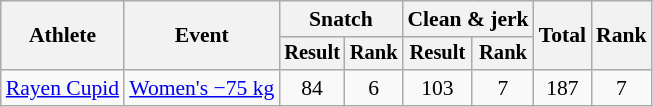<table class="wikitable" style="font-size:90%">
<tr>
<th rowspan=2>Athlete</th>
<th rowspan=2>Event</th>
<th colspan="2">Snatch</th>
<th colspan="2">Clean & jerk</th>
<th rowspan="2">Total</th>
<th rowspan="2">Rank</th>
</tr>
<tr style="font-size:95%">
<th>Result</th>
<th>Rank</th>
<th>Result</th>
<th>Rank</th>
</tr>
<tr align=center>
<td align=left><a href='#'>Rayen Cupid</a></td>
<td align=left><a href='#'>Women's −75 kg</a></td>
<td>84</td>
<td>6</td>
<td>103</td>
<td>7</td>
<td>187</td>
<td>7</td>
</tr>
</table>
